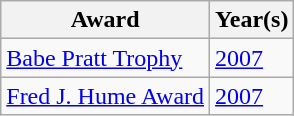<table class="wikitable">
<tr>
<th>Award</th>
<th>Year(s)</th>
</tr>
<tr>
<td><a href='#'>Babe Pratt Trophy</a></td>
<td><a href='#'>2007</a></td>
</tr>
<tr>
<td><a href='#'>Fred J. Hume Award</a></td>
<td><a href='#'>2007</a></td>
</tr>
</table>
